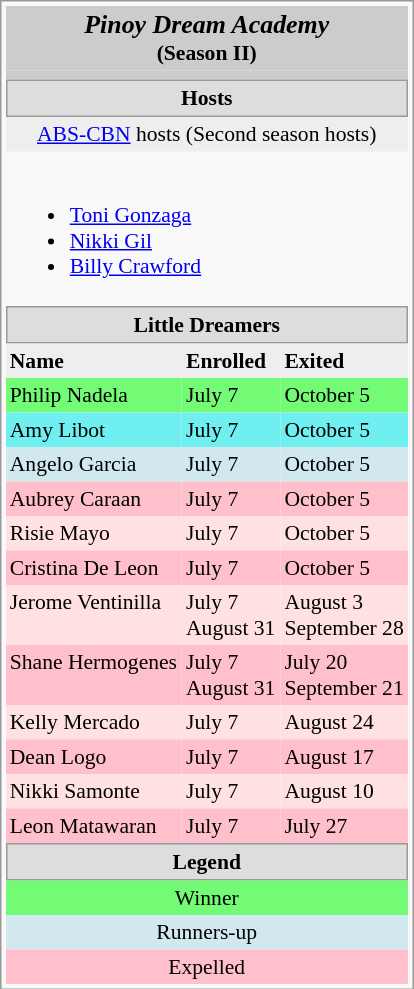<table class="infobox" cellpadding="3" cellspacing="0" align="right" style="font-size: 90%; margin-left:1em; border:1px solid #999;">
<tr>
<td colspan="3" style="background:#CCC; text-align:center;"><strong><big><em>Pinoy Dream Academy</em></big><br>(Season II)</strong></td>
</tr>
<tr>
<td colspan="3" style="background:#CCC; text-align:center;"></td>
</tr>
<tr>
<td colspan="3" style="background:#DDD; text-align:center; border-left: 1px solid #999; border-right: 1px solid #999; border-top: 1px solid #999; border-bottom: 1px solid #999;"><strong>Hosts</strong></td>
</tr>
<tr>
<td colspan="3" style="background:#EEE; text-align:center;"><a href='#'>ABS-CBN</a> hosts (Second season hosts)</td>
</tr>
<tr>
<td colspan="3"><br><ul><li><a href='#'>Toni Gonzaga</a></li><li><a href='#'>Nikki Gil</a></li><li><a href='#'>Billy Crawford</a></li></ul></td>
</tr>
<tr>
<td colspan="3" style="background:#DDD; text-align:center; border-left: 1px solid #999; border-right: 1px solid #999; border-top: 1px solid #999; border-bottom: 1px solid #999;"><strong>Little Dreamers</strong></td>
</tr>
<tr>
<td style="background:#EEE;"><strong>Name</strong></td>
<td style="background:#EEE;"><strong>Enrolled</strong></td>
<td style="background:#EEE;"><strong>Exited</strong></td>
</tr>
<tr>
<td style="background:#73FB76">Philip Nadela</td>
<td style="background:#73FB76">July 7</td>
<td style="background:#73FB76">October 5</td>
</tr>
<tr>
<td style="background:#6FEFEF">Amy Libot</td>
<td style="background:#6FEFEF">July 7</td>
<td style="background:#6FEFEF">October 5</td>
</tr>
<tr>
<td style="background:#D1E8EF">Angelo Garcia</td>
<td style="background:#D1E8EF">July 7</td>
<td style="background:#D1E8EF">October 5</td>
</tr>
<tr>
<td style="background:#FFC0CB">Aubrey Caraan</td>
<td style="background:#FFC0CB">July 7</td>
<td style="background:#FFC0CB">October 5</td>
</tr>
<tr>
<td style="background:#FFE1E1">Risie Mayo</td>
<td style="background:#FFE1E1">July 7</td>
<td style="background:#FFE1E1">October 5</td>
</tr>
<tr>
<td style="background:#FFC0CB">Cristina De Leon</td>
<td style="background:#FFC0CB">July 7</td>
<td style="background:#FFC0CB">October 5</td>
</tr>
<tr>
<td style="background:#FFE1E1">Jerome Ventinilla</td>
<td style="background:#FFE1E1">July 7<br>August 31</td>
<td style="background:#FFE1E1">August 3<br>September 28</td>
</tr>
<tr>
<td style="background:#FFC0CB">Shane Hermogenes</td>
<td style="background:#FFC0CB">July 7<br>August 31</td>
<td style="background:#FFC0CB">July 20<br>September 21</td>
</tr>
<tr>
<td style="background:#FFE1E1">Kelly Mercado</td>
<td style="background:#FFE1E1">July 7</td>
<td style="background:#FFE1E1">August 24</td>
</tr>
<tr>
<td style="background:#FFC0CB">Dean Logo</td>
<td style="background:#FFC0CB">July 7</td>
<td style="background:#FFC0CB">August 17</td>
</tr>
<tr>
<td style="background:#FFE1E1">Nikki Samonte</td>
<td style="background:#FFE1E1">July 7</td>
<td style="background:#FFE1E1">August 10</td>
</tr>
<tr>
<td style="background:#FFC0CB">Leon Matawaran</td>
<td style="background:#FFC0CB">July 7</td>
<td style="background:#FFC0CB">July 27</td>
</tr>
<tr>
<td colspan="3" style="background:#DDD; text-align:center; border-left: 1px solid #999; border-right: 1px solid #999; border-top: 1px solid #999; border-bottom: 1px solid #999;"><strong>Legend</strong></td>
</tr>
<tr>
<td colspan="3" style="background:#73FB76; text-align:center;">Winner</td>
</tr>
<tr>
<td colspan="3" style="background:#D1E8EF; text-align:center;">Runners-up</td>
</tr>
<tr>
<td colspan="3" style="background:#FFC0CB; text-align:center;">Expelled</td>
</tr>
<tr>
</tr>
</table>
